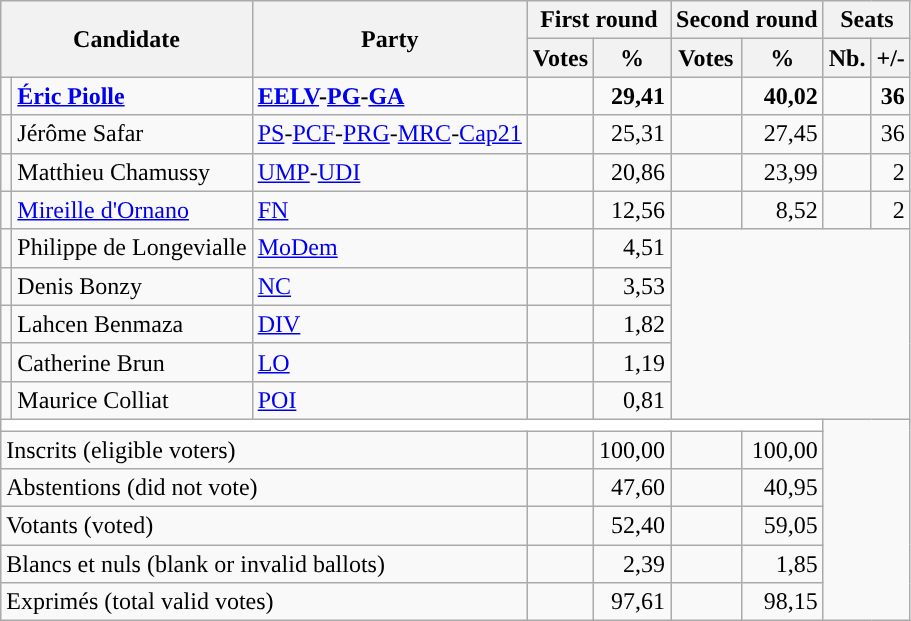<table class="wikitable centre">
<tr>
<th scope="col" rowspan=2 colspan=2>Candidate</th>
<th scope="col" rowspan=2 colspan=1>Party</th>
<th scope="col" colspan=2>First round</th>
<th scope="col" colspan=2>Second round</th>
<th scope="col" colspan=2>Seats</th>
</tr>
<tr>
<th scope="col">Votes</th>
<th scope="col">%</th>
<th scope="col">Votes</th>
<th scope="col">%</th>
<th scope="col">Nb.</th>
<th scope="col">+/-</th>
</tr>
<tr>
<td style="color:inherit;background:"></td>
<td><strong><a href='#'>Éric Piolle</a></strong></td>
<td><strong><a href='#'>EELV</a>-<a href='#'>PG</a>-<a href='#'>GA</a></strong></td>
<td style="text-align: right"><strong></strong></td>
<td style="text-align: right"><strong>29,41</strong></td>
<td style="text-align: right"><strong></strong></td>
<td style="text-align: right"><strong>40,02</strong></td>
<td style="text-align: right"><strong></strong></td>
<td style="text-align: right"><strong> 36</strong></td>
</tr>
<tr>
<td style="color:inherit;background:"></td>
<td>Jérôme Safar</td>
<td><a href='#'>PS</a>-<a href='#'>PCF</a>-<a href='#'>PRG</a>-<a href='#'>MRC</a>-<a href='#'>Cap21</a></td>
<td style="text-align: right"></td>
<td style="text-align: right">25,31</td>
<td style="text-align: right"></td>
<td style="text-align: right">27,45</td>
<td style="text-align: right"></td>
<td style="text-align: right"> 36</td>
</tr>
<tr>
<td style="color:inherit;background:"></td>
<td>Matthieu Chamussy</td>
<td><a href='#'>UMP</a>-<a href='#'>UDI</a></td>
<td style="text-align: right"></td>
<td style="text-align: right">20,86</td>
<td style="text-align: right"></td>
<td style="text-align: right">23,99</td>
<td style="text-align: right"></td>
<td style="text-align: right"> 2</td>
</tr>
<tr>
<td style="color:inherit;background:"></td>
<td><a href='#'>Mireille d'Ornano</a></td>
<td><a href='#'>FN</a></td>
<td style="text-align: right"></td>
<td style="text-align: right">12,56</td>
<td style="text-align: right"></td>
<td style="text-align: right">8,52</td>
<td style="text-align: right"></td>
<td style="text-align: right"> 2</td>
</tr>
<tr>
<td style="color:inherit;background:"></td>
<td>Philippe de Longevialle</td>
<td><a href='#'>MoDem</a></td>
<td style="text-align: right"></td>
<td style="text-align: right">4,51</td>
<td colspan=9 rowspan=5></td>
</tr>
<tr>
<td style="color:inherit;background:"></td>
<td>Denis Bonzy</td>
<td><a href='#'>NC</a></td>
<td style="text-align: right"></td>
<td style="text-align: right">3,53</td>
</tr>
<tr>
<td style="color:inherit;background:"></td>
<td>Lahcen Benmaza</td>
<td><a href='#'>DIV</a></td>
<td style="text-align: right"></td>
<td style="text-align: right">1,82</td>
</tr>
<tr>
<td style="color:inherit;background:"></td>
<td>Catherine Brun</td>
<td><a href='#'>LO</a></td>
<td style="text-align: right"></td>
<td style="text-align: right">1,19</td>
</tr>
<tr>
<td style="color:inherit;background:"></td>
<td>Maurice Colliat</td>
<td><a href='#'>POI</a></td>
<td style="text-align: right"></td>
<td style="text-align: right">0,81</td>
</tr>
<tr bgcolor=white>
<td colspan=7></td>
</tr>
<tr>
<td colspan=3>Inscrits (eligible voters)</td>
<td style="text-align: right"></td>
<td style="text-align: right">100,00</td>
<td style="text-align: right"></td>
<td style="text-align: right">100,00</td>
</tr>
<tr>
<td colspan=3>Abstentions (did not vote)</td>
<td style="text-align: right"></td>
<td style="text-align: right">47,60</td>
<td style="text-align: right"></td>
<td style="text-align: right">40,95</td>
</tr>
<tr>
<td colspan=3>Votants (voted)</td>
<td style="text-align: right"></td>
<td style="text-align: right">52,40</td>
<td style="text-align: right"></td>
<td style="text-align: right">59,05</td>
</tr>
<tr>
<td colspan=3>Blancs et nuls (blank or invalid ballots)</td>
<td style="text-align: right"></td>
<td style="text-align: right">2,39</td>
<td style="text-align: right"></td>
<td style="text-align: right">1,85</td>
</tr>
<tr>
<td colspan=3>Exprimés (total valid votes)</td>
<td style="text-align: right"></td>
<td style="text-align: right">97,61</td>
<td style="text-align: right"></td>
<td style="text-align: right">98,15</td>
</tr>
</table>
